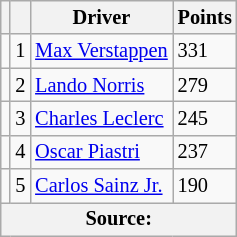<table class="wikitable" style="font-size: 85%;">
<tr>
<th scope="col"></th>
<th scope="col"></th>
<th scope="col">Driver</th>
<th scope="col">Points</th>
</tr>
<tr>
<td align="left"></td>
<td align="center">1</td>
<td> <a href='#'>Max Verstappen</a></td>
<td align="left">331</td>
</tr>
<tr>
<td align="left"></td>
<td align="center">2</td>
<td> <a href='#'>Lando Norris</a></td>
<td align="left">279</td>
</tr>
<tr>
<td align="left"></td>
<td align="center">3</td>
<td> <a href='#'>Charles Leclerc</a></td>
<td align="left">245</td>
</tr>
<tr>
<td align="left"></td>
<td align="center">4</td>
<td> <a href='#'>Oscar Piastri</a></td>
<td align="left">237</td>
</tr>
<tr>
<td align="left"></td>
<td align="center">5</td>
<td> <a href='#'>Carlos Sainz Jr.</a></td>
<td align="left">190</td>
</tr>
<tr>
<th colspan=4>Source:</th>
</tr>
</table>
